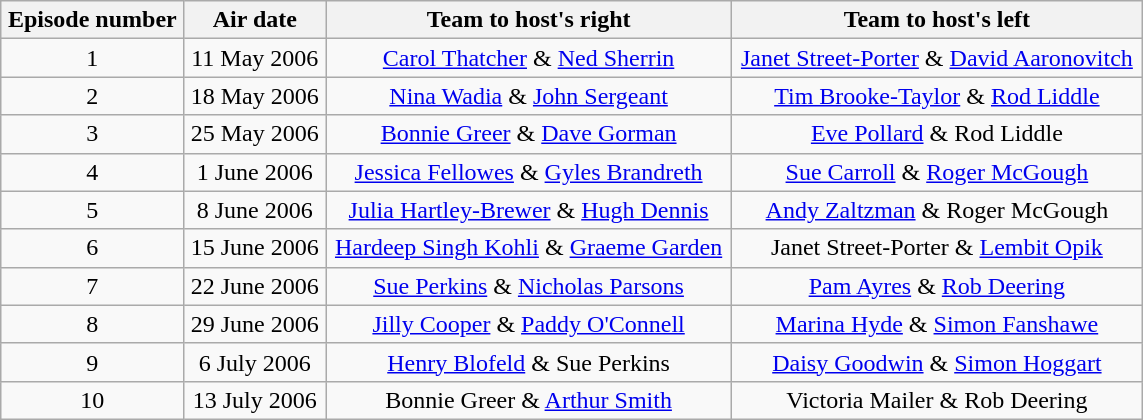<table class="wikitable" style="text-align:center; width:762px;">
<tr>
<th>Episode number</th>
<th>Air date</th>
<th>Team to host's right</th>
<th>Team to host's left</th>
</tr>
<tr>
<td>1</td>
<td>11 May 2006</td>
<td><a href='#'>Carol Thatcher</a> & <a href='#'>Ned Sherrin</a></td>
<td><a href='#'>Janet Street-Porter</a> & <a href='#'>David Aaronovitch</a></td>
</tr>
<tr>
<td>2</td>
<td>18 May 2006</td>
<td><a href='#'>Nina Wadia</a> & <a href='#'>John Sergeant</a></td>
<td><a href='#'>Tim Brooke-Taylor</a> & <a href='#'>Rod Liddle</a></td>
</tr>
<tr>
<td>3</td>
<td>25 May 2006</td>
<td><a href='#'>Bonnie Greer</a> & <a href='#'>Dave Gorman</a></td>
<td><a href='#'>Eve Pollard</a> & Rod Liddle</td>
</tr>
<tr>
<td>4</td>
<td>1 June 2006</td>
<td><a href='#'>Jessica Fellowes</a> & <a href='#'>Gyles Brandreth</a></td>
<td><a href='#'>Sue Carroll</a> & <a href='#'>Roger McGough</a></td>
</tr>
<tr>
<td>5</td>
<td>8 June 2006</td>
<td><a href='#'>Julia Hartley-Brewer</a> & <a href='#'>Hugh Dennis</a></td>
<td><a href='#'>Andy Zaltzman</a> & Roger McGough</td>
</tr>
<tr>
<td>6</td>
<td>15 June 2006</td>
<td><a href='#'>Hardeep Singh Kohli</a> & <a href='#'>Graeme Garden</a></td>
<td>Janet Street-Porter & <a href='#'>Lembit Opik</a></td>
</tr>
<tr>
<td>7</td>
<td>22 June 2006</td>
<td><a href='#'>Sue Perkins</a> & <a href='#'>Nicholas Parsons</a></td>
<td><a href='#'>Pam Ayres</a> & <a href='#'>Rob Deering</a></td>
</tr>
<tr>
<td>8</td>
<td>29 June 2006</td>
<td><a href='#'>Jilly Cooper</a> & <a href='#'>Paddy O'Connell</a></td>
<td><a href='#'>Marina Hyde</a> & <a href='#'>Simon Fanshawe</a></td>
</tr>
<tr>
<td>9</td>
<td>6 July 2006</td>
<td><a href='#'>Henry Blofeld</a> & Sue Perkins</td>
<td><a href='#'>Daisy Goodwin</a> & <a href='#'>Simon Hoggart</a></td>
</tr>
<tr>
<td>10</td>
<td>13 July 2006</td>
<td>Bonnie Greer & <a href='#'>Arthur Smith</a></td>
<td>Victoria Mailer & Rob Deering</td>
</tr>
</table>
